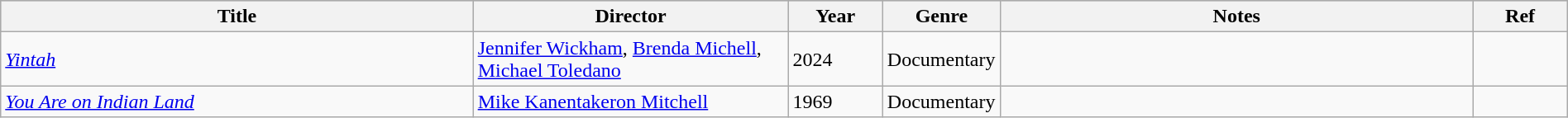<table class="wikitable sortable" style="width:100%;">
<tr style="background:#bebebe;">
<th style="width:30%;">Title</th>
<th style="width:20%;">Director</th>
<th style="width:6%;">Year</th>
<th style="width:6%;">Genre</th>
<th style="width:30%;">Notes</th>
<th style="width:6%;">Ref</th>
</tr>
<tr>
<td><em><a href='#'>Yintah</a></em></td>
<td><a href='#'>Jennifer Wickham</a>, <a href='#'>Brenda Michell</a>, <a href='#'>Michael Toledano</a></td>
<td>2024</td>
<td>Documentary</td>
<td></td>
<td></td>
</tr>
<tr>
<td><em><a href='#'>You Are on Indian Land</a></em></td>
<td><a href='#'>Mike Kanentakeron Mitchell</a></td>
<td>1969</td>
<td>Documentary</td>
<td></td>
<td></td>
</tr>
</table>
